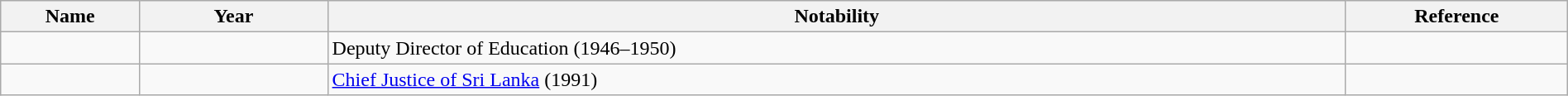<table class="wikitable sortable" style="width:100%">
<tr>
<th style="width:*;">Name</th>
<th style="width:12%;">Year</th>
<th style="width:65%;" class="unsortable">Notability</th>
<th style="width:*;" class="unsortable">Reference</th>
</tr>
<tr>
<td></td>
<td style="text-align:center;"></td>
<td>Deputy Director of Education (1946–1950)</td>
<td style="text-align:center;"></td>
</tr>
<tr>
<td></td>
<td style="text-align:center;"></td>
<td><a href='#'>Chief Justice of Sri Lanka</a> (1991)</td>
<td style="text-align:center;"></td>
</tr>
</table>
